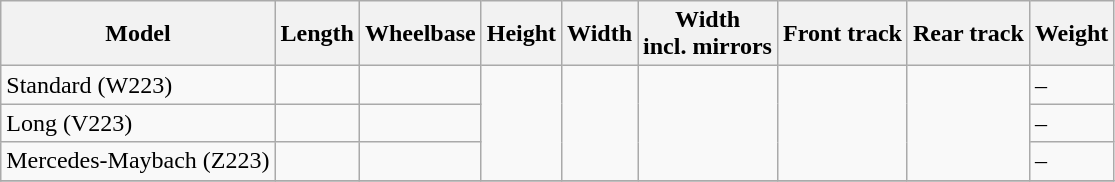<table class="wikitable">
<tr>
<th>Model</th>
<th>Length</th>
<th>Wheelbase</th>
<th>Height</th>
<th>Width</th>
<th>Width<br>incl. mirrors</th>
<th>Front track</th>
<th>Rear track</th>
<th>Weight</th>
</tr>
<tr>
<td>Standard (W223)</td>
<td></td>
<td></td>
<td rowspan="3"></td>
<td rowspan="3"></td>
<td rowspan="3"></td>
<td rowspan="3"></td>
<td rowspan="3"></td>
<td> – </td>
</tr>
<tr>
<td>Long (V223)</td>
<td></td>
<td></td>
<td> – </td>
</tr>
<tr>
<td>Mercedes-Maybach (Z223)</td>
<td></td>
<td></td>
<td> – </td>
</tr>
<tr>
</tr>
</table>
